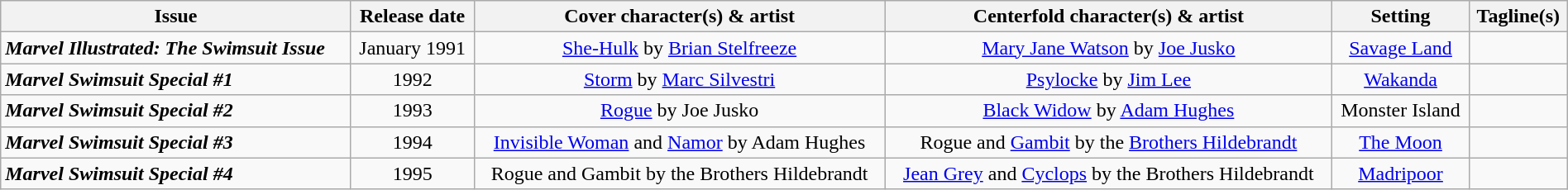<table class="wikitable" style="width: 100%;">
<tr>
<th scope="col">Issue</th>
<th scope="col" style="text-align:center;">Release date</th>
<th scope="col">Cover character(s) & artist</th>
<th scope="col">Centerfold character(s) & artist</th>
<th scope="col">Setting</th>
<th scope="col">Tagline(s)</th>
</tr>
<tr>
<td><strong><em>Marvel Illustrated: The Swimsuit Issue</em></strong></td>
<td style="text-align:center;">January 1991</td>
<td style="text-align:center;"><a href='#'>She-Hulk</a> by <a href='#'>Brian Stelfreeze</a></td>
<td style="text-align:center;"><a href='#'>Mary Jane Watson</a> by <a href='#'>Joe Jusko</a></td>
<td style="text-align:center;"><a href='#'>Savage Land</a></td>
<td style="text-align:left;"></td>
</tr>
<tr>
<td><strong><em>Marvel Swimsuit Special #1</em></strong></td>
<td style="text-align:center;">1992</td>
<td style="text-align:center;"><a href='#'>Storm</a> by <a href='#'>Marc Silvestri</a></td>
<td style="text-align:center;"><a href='#'>Psylocke</a> by <a href='#'>Jim Lee</a></td>
<td style="text-align:center;"><a href='#'>Wakanda</a></td>
<td style="text-align:left;"></td>
</tr>
<tr>
<td><strong><em>Marvel Swimsuit Special #2</em></strong></td>
<td style="text-align:center;">1993</td>
<td style="text-align:center;"><a href='#'>Rogue</a> by Joe Jusko</td>
<td style="text-align:center;"><a href='#'>Black Widow</a> by <a href='#'>Adam Hughes</a></td>
<td style="text-align:center;">Monster Island</td>
<td style="text-align:left;"></td>
</tr>
<tr>
<td><strong><em>Marvel Swimsuit Special #3</em></strong></td>
<td style="text-align:center;">1994</td>
<td style="text-align:center;"><a href='#'>Invisible Woman</a> and <a href='#'>Namor</a> by Adam Hughes</td>
<td style="text-align:center;">Rogue and <a href='#'>Gambit</a> by the <a href='#'>Brothers Hildebrandt</a></td>
<td style="text-align:center;"><a href='#'>The Moon</a></td>
<td style="text-align:left;"></td>
</tr>
<tr>
<td><strong><em>Marvel Swimsuit Special #4</em></strong></td>
<td style="text-align:center;">1995</td>
<td style="text-align:center;">Rogue and Gambit by the Brothers Hildebrandt</td>
<td style="text-align:center;"><a href='#'>Jean Grey</a> and <a href='#'>Cyclops</a> by the Brothers Hildebrandt</td>
<td style="text-align:center;"><a href='#'>Madripoor</a></td>
<td style="text-align:left;"></td>
</tr>
</table>
